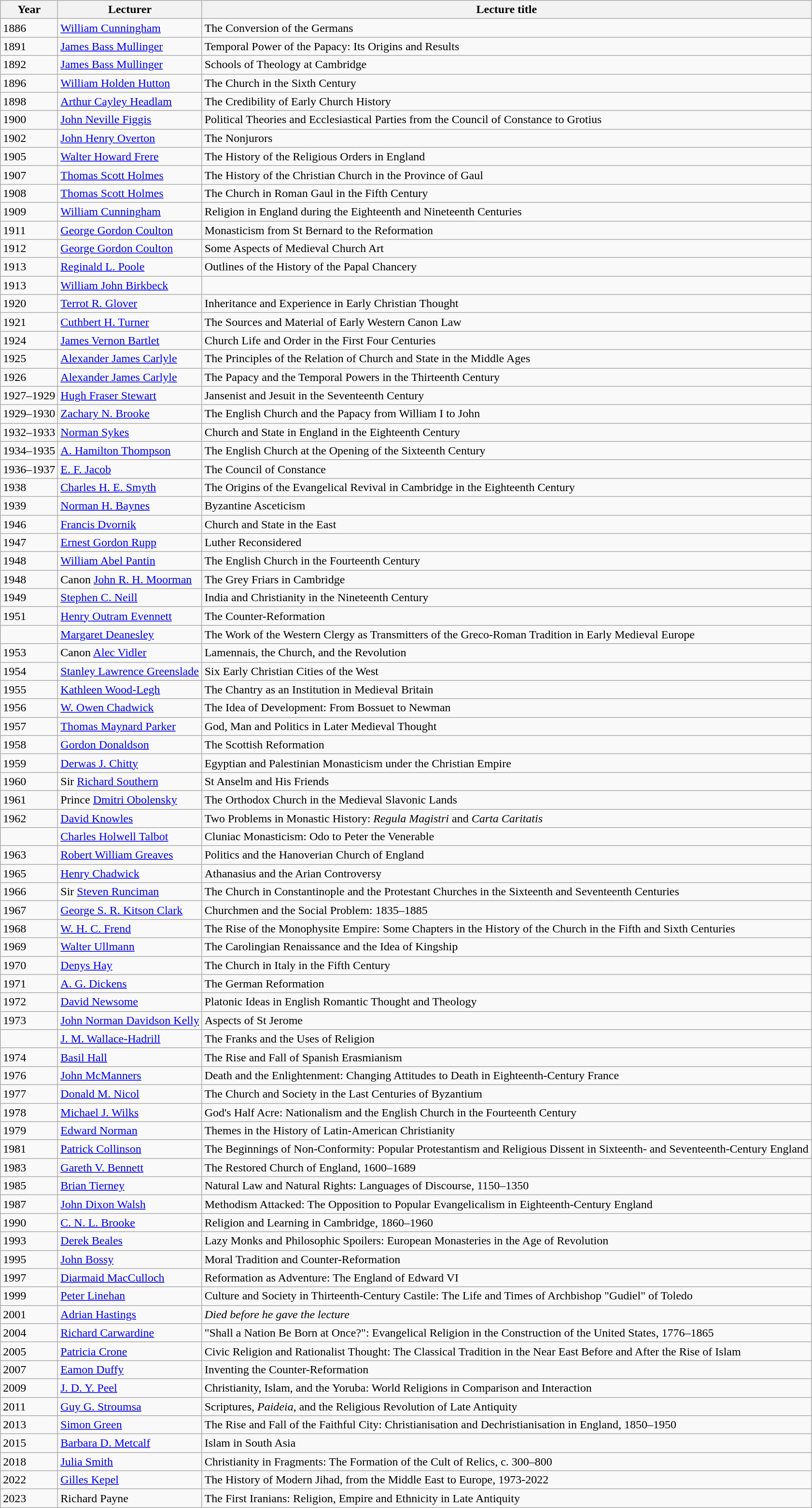<table class="wikitable">
<tr>
<th>Year</th>
<th>Lecturer</th>
<th>Lecture title</th>
</tr>
<tr>
<td>1886</td>
<td><a href='#'>William Cunningham</a></td>
<td>The Conversion of the Germans</td>
</tr>
<tr>
<td>1891</td>
<td><a href='#'>James Bass Mullinger</a></td>
<td>Temporal Power of the Papacy: Its Origins and Results</td>
</tr>
<tr>
<td>1892</td>
<td><a href='#'>James Bass Mullinger</a></td>
<td>Schools of Theology at Cambridge</td>
</tr>
<tr>
<td>1896</td>
<td><a href='#'>William Holden Hutton</a></td>
<td>The Church in the Sixth Century</td>
</tr>
<tr>
<td>1898</td>
<td><a href='#'>Arthur Cayley Headlam</a></td>
<td>The Credibility of Early Church History</td>
</tr>
<tr>
<td>1900</td>
<td><a href='#'>John Neville Figgis</a></td>
<td>Political Theories and Ecclesiastical Parties from the Council of Constance to Grotius</td>
</tr>
<tr>
<td>1902</td>
<td><a href='#'>John Henry Overton</a></td>
<td>The Nonjurors</td>
</tr>
<tr>
<td>1905</td>
<td><a href='#'>Walter Howard Frere</a></td>
<td>The History of the Religious Orders in England</td>
</tr>
<tr>
<td>1907</td>
<td><a href='#'>Thomas Scott Holmes</a></td>
<td>The History of the Christian Church in the Province of Gaul</td>
</tr>
<tr>
<td>1908</td>
<td><a href='#'>Thomas Scott Holmes</a></td>
<td>The Church in Roman Gaul in the Fifth Century</td>
</tr>
<tr>
<td>1909</td>
<td><a href='#'>William Cunningham</a></td>
<td>Religion in England during the Eighteenth and Nineteenth Centuries</td>
</tr>
<tr>
<td>1911</td>
<td><a href='#'>George Gordon Coulton</a></td>
<td>Monasticism from St Bernard to the Reformation</td>
</tr>
<tr>
<td>1912</td>
<td><a href='#'>George Gordon Coulton</a></td>
<td>Some Aspects of Medieval Church Art</td>
</tr>
<tr>
<td>1913</td>
<td><a href='#'>Reginald L. Poole</a></td>
<td>Outlines of the History of the Papal Chancery</td>
</tr>
<tr>
<td>1913</td>
<td><a href='#'>William John Birkbeck</a></td>
<td></td>
</tr>
<tr>
<td>1920</td>
<td><a href='#'>Terrot R. Glover</a></td>
<td>Inheritance and Experience in Early Christian Thought</td>
</tr>
<tr>
<td>1921</td>
<td><a href='#'>Cuthbert H. Turner</a></td>
<td>The Sources and Material of Early Western Canon Law</td>
</tr>
<tr>
<td>1924</td>
<td><a href='#'>James Vernon Bartlet</a></td>
<td>Church Life and Order in the First Four Centuries</td>
</tr>
<tr>
<td>1925</td>
<td><a href='#'>Alexander James Carlyle</a></td>
<td>The Principles of the Relation of Church and State in the Middle Ages</td>
</tr>
<tr>
<td>1926</td>
<td><a href='#'>Alexander James Carlyle</a></td>
<td>The Papacy and the Temporal Powers in the Thirteenth Century</td>
</tr>
<tr>
<td>1927–1929</td>
<td><a href='#'>Hugh Fraser Stewart</a></td>
<td>Jansenist and Jesuit in the Seventeenth Century</td>
</tr>
<tr>
<td>1929–1930</td>
<td><a href='#'>Zachary N. Brooke</a></td>
<td>The English Church and the Papacy from William I to John</td>
</tr>
<tr>
<td>1932–1933</td>
<td><a href='#'>Norman Sykes</a></td>
<td>Church and State in England in the Eighteenth Century</td>
</tr>
<tr>
<td>1934–1935</td>
<td><a href='#'>A. Hamilton Thompson</a></td>
<td>The English Church at the Opening of the Sixteenth Century</td>
</tr>
<tr>
<td>1936–1937</td>
<td><a href='#'>E. F. Jacob</a></td>
<td>The Council of Constance</td>
</tr>
<tr>
<td>1938</td>
<td><a href='#'>Charles H. E. Smyth</a></td>
<td>The Origins of the Evangelical Revival in Cambridge in the Eighteenth Century</td>
</tr>
<tr>
<td>1939</td>
<td><a href='#'>Norman H. Baynes</a></td>
<td>Byzantine Asceticism</td>
</tr>
<tr>
<td>1946</td>
<td><a href='#'>Francis Dvornik</a></td>
<td>Church and State in the East</td>
</tr>
<tr>
<td>1947</td>
<td><a href='#'>Ernest Gordon Rupp</a></td>
<td>Luther Reconsidered</td>
</tr>
<tr>
<td>1948</td>
<td><a href='#'>William Abel Pantin</a></td>
<td>The English Church in the Fourteenth Century</td>
</tr>
<tr>
<td>1948</td>
<td>Canon <a href='#'>John R. H. Moorman</a></td>
<td>The Grey Friars in Cambridge</td>
</tr>
<tr>
<td>1949</td>
<td><a href='#'>Stephen C. Neill</a></td>
<td>India and Christianity in the Nineteenth Century</td>
</tr>
<tr>
<td>1951</td>
<td><a href='#'>Henry Outram Evennett</a></td>
<td>The Counter-Reformation</td>
</tr>
<tr>
<td></td>
<td><a href='#'>Margaret Deanesley</a></td>
<td>The Work of the Western Clergy as Transmitters of the Greco-Roman Tradition in Early Medieval Europe</td>
</tr>
<tr>
<td>1953</td>
<td>Canon <a href='#'>Alec Vidler</a></td>
<td>Lamennais, the Church, and the Revolution</td>
</tr>
<tr>
<td>1954</td>
<td><a href='#'>Stanley Lawrence Greenslade</a></td>
<td>Six Early Christian Cities of the West</td>
</tr>
<tr>
<td>1955</td>
<td><a href='#'>Kathleen Wood-Legh</a></td>
<td>The Chantry as an Institution in Medieval Britain</td>
</tr>
<tr>
<td>1956</td>
<td><a href='#'>W. Owen Chadwick</a></td>
<td>The Idea of Development: From Bossuet to Newman</td>
</tr>
<tr>
<td>1957</td>
<td><a href='#'>Thomas Maynard Parker</a></td>
<td>God, Man and Politics in Later Medieval Thought</td>
</tr>
<tr>
<td>1958</td>
<td><a href='#'>Gordon Donaldson</a></td>
<td>The Scottish Reformation</td>
</tr>
<tr>
<td>1959</td>
<td><a href='#'>Derwas J. Chitty</a></td>
<td>Egyptian and Palestinian Monasticism under the Christian Empire</td>
</tr>
<tr>
<td>1960</td>
<td>Sir <a href='#'>Richard Southern</a></td>
<td>St Anselm and His Friends</td>
</tr>
<tr>
<td>1961</td>
<td>Prince <a href='#'>Dmitri Obolensky</a></td>
<td>The Orthodox Church in the Medieval Slavonic Lands</td>
</tr>
<tr>
<td>1962</td>
<td><a href='#'>David Knowles</a></td>
<td>Two Problems in Monastic History: <em>Regula Magistri</em> and <em>Carta Caritatis</em></td>
</tr>
<tr>
<td></td>
<td><a href='#'>Charles Holwell Talbot</a></td>
<td>Cluniac Monasticism: Odo to Peter the Venerable</td>
</tr>
<tr>
<td>1963</td>
<td><a href='#'>Robert William Greaves</a></td>
<td>Politics and the Hanoverian Church of England</td>
</tr>
<tr>
<td>1965</td>
<td><a href='#'>Henry Chadwick</a></td>
<td>Athanasius and the Arian Controversy</td>
</tr>
<tr>
<td>1966</td>
<td>Sir <a href='#'>Steven Runciman</a></td>
<td>The Church in Constantinople and the Protestant Churches in the Sixteenth and Seventeenth Centuries</td>
</tr>
<tr>
<td>1967</td>
<td><a href='#'>George S. R. Kitson Clark</a></td>
<td>Churchmen and the Social Problem: 1835–1885</td>
</tr>
<tr>
<td>1968</td>
<td><a href='#'>W. H. C. Frend</a></td>
<td>The Rise of the Monophysite Empire: Some Chapters in the History of the Church in the Fifth and Sixth Centuries</td>
</tr>
<tr>
<td>1969</td>
<td><a href='#'>Walter Ullmann</a></td>
<td>The Carolingian Renaissance and the Idea of Kingship</td>
</tr>
<tr>
<td>1970</td>
<td><a href='#'>Denys Hay</a></td>
<td>The Church in Italy in the Fifth Century</td>
</tr>
<tr>
<td>1971</td>
<td><a href='#'>A. G. Dickens</a></td>
<td>The German Reformation</td>
</tr>
<tr>
<td>1972</td>
<td><a href='#'>David Newsome</a></td>
<td>Platonic Ideas in English Romantic Thought and Theology</td>
</tr>
<tr>
<td>1973</td>
<td><a href='#'>John Norman Davidson Kelly</a></td>
<td>Aspects of St Jerome</td>
</tr>
<tr>
<td></td>
<td><a href='#'>J. M. Wallace-Hadrill</a></td>
<td>The Franks and the Uses of Religion</td>
</tr>
<tr>
<td>1974</td>
<td><a href='#'>Basil Hall</a></td>
<td>The Rise and Fall of Spanish Erasmianism</td>
</tr>
<tr>
<td>1976</td>
<td><a href='#'>John McManners</a></td>
<td>Death and the Enlightenment: Changing Attitudes to Death in Eighteenth-Century France</td>
</tr>
<tr>
<td>1977</td>
<td><a href='#'>Donald M. Nicol</a></td>
<td>The Church and Society in the Last Centuries of Byzantium</td>
</tr>
<tr>
<td>1978</td>
<td><a href='#'>Michael J. Wilks</a></td>
<td>God's Half Acre: Nationalism and the English Church in the Fourteenth Century</td>
</tr>
<tr>
<td>1979</td>
<td><a href='#'>Edward Norman</a></td>
<td>Themes in the History of Latin-American Christianity</td>
</tr>
<tr>
<td>1981</td>
<td><a href='#'>Patrick Collinson</a></td>
<td>The Beginnings of Non-Conformity: Popular Protestantism and Religious Dissent in Sixteenth- and  Seventeenth-Century England</td>
</tr>
<tr>
<td>1983</td>
<td><a href='#'>Gareth V. Bennett</a></td>
<td>The Restored Church of England, 1600–1689</td>
</tr>
<tr>
<td>1985</td>
<td><a href='#'>Brian Tierney</a></td>
<td>Natural Law and Natural Rights: Languages of Discourse, 1150–1350</td>
</tr>
<tr>
<td>1987</td>
<td><a href='#'>John Dixon Walsh</a></td>
<td>Methodism Attacked: The Opposition to Popular Evangelicalism in Eighteenth-Century England</td>
</tr>
<tr>
<td>1990</td>
<td><a href='#'>C. N. L. Brooke</a></td>
<td>Religion and Learning in Cambridge, 1860–1960</td>
</tr>
<tr>
<td>1993</td>
<td><a href='#'>Derek Beales</a></td>
<td>Lazy Monks and Philosophic Spoilers: European Monasteries in the Age of Revolution</td>
</tr>
<tr>
<td>1995</td>
<td><a href='#'>John Bossy</a></td>
<td>Moral Tradition and Counter-Reformation</td>
</tr>
<tr>
<td>1997</td>
<td><a href='#'>Diarmaid MacCulloch</a></td>
<td>Reformation as Adventure: The England of Edward VI</td>
</tr>
<tr>
<td>1999</td>
<td><a href='#'>Peter Linehan</a></td>
<td>Culture and Society in Thirteenth-Century Castile: The Life and Times of Archbishop "Gudiel" of Toledo</td>
</tr>
<tr>
<td>2001</td>
<td><a href='#'>Adrian Hastings</a></td>
<td><em>Died before he gave the lecture</em></td>
</tr>
<tr>
<td>2004</td>
<td><a href='#'>Richard Carwardine</a></td>
<td>"Shall a Nation Be Born at Once?": Evangelical Religion in the Construction of the United States, 1776–1865</td>
</tr>
<tr>
<td>2005</td>
<td><a href='#'>Patricia Crone</a></td>
<td>Civic Religion and Rationalist Thought: The Classical Tradition in the Near East Before and After the Rise of Islam</td>
</tr>
<tr>
<td>2007</td>
<td><a href='#'>Eamon Duffy</a></td>
<td>Inventing the Counter-Reformation</td>
</tr>
<tr>
<td>2009</td>
<td><a href='#'>J. D. Y. Peel</a></td>
<td>Christianity, Islam, and the Yoruba: World Religions in Comparison and Interaction</td>
</tr>
<tr>
<td>2011</td>
<td><a href='#'>Guy G. Stroumsa</a></td>
<td>Scriptures, <em>Paideia</em>, and the Religious Revolution of Late Antiquity</td>
</tr>
<tr>
<td>2013</td>
<td><a href='#'>Simon Green</a></td>
<td>The Rise and Fall of the Faithful City: Christianisation and Dechristianisation in England, 1850–1950</td>
</tr>
<tr>
<td>2015</td>
<td><a href='#'>Barbara D. Metcalf</a></td>
<td>Islam in South Asia</td>
</tr>
<tr>
<td>2018</td>
<td><a href='#'>Julia Smith</a></td>
<td>Christianity in Fragments: The Formation of the Cult of Relics, c. 300–800</td>
</tr>
<tr>
<td>2022</td>
<td><a href='#'>Gilles Kepel</a></td>
<td>The History of Modern Jihad, from the Middle East to Europe, 1973-2022</td>
</tr>
<tr>
<td>2023</td>
<td>Richard Payne</td>
<td>The First Iranians: Religion, Empire and Ethnicity in Late Antiquity</td>
</tr>
</table>
